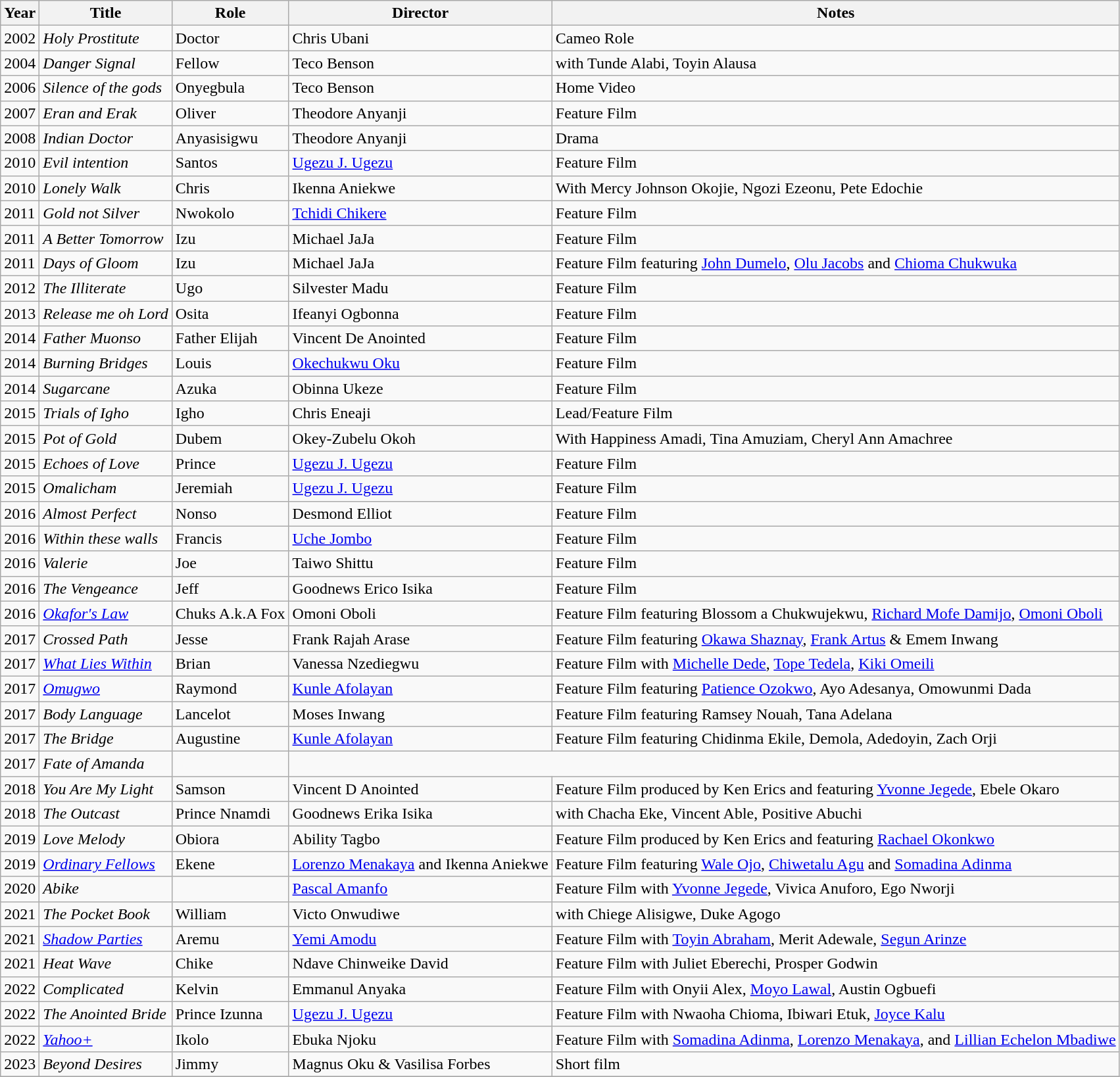<table class="wikitable">
<tr>
<th>Year</th>
<th>Title</th>
<th>Role</th>
<th>Director</th>
<th>Notes</th>
</tr>
<tr>
<td>2002</td>
<td><em>Holy Prostitute</em></td>
<td>Doctor</td>
<td>Chris Ubani</td>
<td>Cameo Role</td>
</tr>
<tr>
<td>2004</td>
<td><em>Danger Signal</em></td>
<td>Fellow</td>
<td>Teco Benson</td>
<td>with Tunde Alabi, Toyin Alausa</td>
</tr>
<tr>
<td>2006</td>
<td><em>Silence of the gods</em></td>
<td>Onyegbula</td>
<td>Teco Benson</td>
<td>Home Video</td>
</tr>
<tr>
<td>2007</td>
<td><em>Eran and Erak</em></td>
<td>Oliver</td>
<td>Theodore Anyanji</td>
<td>Feature Film</td>
</tr>
<tr>
<td>2008</td>
<td><em>Indian Doctor</em></td>
<td>Anyasisigwu</td>
<td>Theodore Anyanji</td>
<td>Drama</td>
</tr>
<tr>
<td>2010</td>
<td><em>Evil intention</em></td>
<td>Santos</td>
<td><a href='#'>Ugezu J. Ugezu</a></td>
<td>Feature Film</td>
</tr>
<tr>
<td>2010</td>
<td><em>Lonely Walk</em></td>
<td>Chris</td>
<td>Ikenna Aniekwe</td>
<td>With Mercy Johnson Okojie, Ngozi Ezeonu, Pete Edochie</td>
</tr>
<tr>
<td>2011</td>
<td><em>Gold not Silver</em></td>
<td>Nwokolo</td>
<td><a href='#'>Tchidi Chikere</a></td>
<td>Feature Film</td>
</tr>
<tr>
<td>2011</td>
<td><em>A Better Tomorrow</em></td>
<td>Izu</td>
<td>Michael JaJa</td>
<td>Feature Film</td>
</tr>
<tr>
<td>2011</td>
<td><em>Days of Gloom</em></td>
<td>Izu</td>
<td>Michael JaJa</td>
<td>Feature Film featuring <a href='#'>John Dumelo</a>, <a href='#'>Olu Jacobs</a> and <a href='#'>Chioma Chukwuka</a></td>
</tr>
<tr>
<td>2012</td>
<td><em>The Illiterate</em></td>
<td>Ugo</td>
<td>Silvester Madu</td>
<td>Feature Film</td>
</tr>
<tr>
<td>2013</td>
<td><em>Release me oh Lord</em></td>
<td>Osita</td>
<td>Ifeanyi Ogbonna</td>
<td>Feature Film</td>
</tr>
<tr>
<td>2014</td>
<td><em>Father Muonso</em></td>
<td>Father Elijah</td>
<td>Vincent De Anointed</td>
<td>Feature Film</td>
</tr>
<tr>
<td>2014</td>
<td><em>Burning Bridges</em></td>
<td>Louis</td>
<td><a href='#'>Okechukwu Oku</a></td>
<td>Feature Film</td>
</tr>
<tr>
<td>2014</td>
<td><em>Sugarcane</em></td>
<td>Azuka</td>
<td>Obinna Ukeze</td>
<td>Feature Film</td>
</tr>
<tr>
<td>2015</td>
<td><em>Trials of Igho</em></td>
<td>Igho</td>
<td>Chris Eneaji</td>
<td>Lead/Feature Film</td>
</tr>
<tr>
<td>2015</td>
<td><em>Pot of Gold</em></td>
<td>Dubem</td>
<td>Okey-Zubelu Okoh</td>
<td>With Happiness Amadi, Tina Amuziam, Cheryl Ann Amachree</td>
</tr>
<tr>
<td>2015</td>
<td><em>Echoes of Love</em></td>
<td>Prince</td>
<td><a href='#'>Ugezu J. Ugezu</a></td>
<td>Feature Film</td>
</tr>
<tr>
<td>2015</td>
<td><em>Omalicham</em></td>
<td>Jeremiah</td>
<td><a href='#'>Ugezu J. Ugezu</a></td>
<td>Feature Film</td>
</tr>
<tr>
<td>2016</td>
<td><em>Almost Perfect</em></td>
<td>Nonso</td>
<td>Desmond Elliot</td>
<td>Feature Film</td>
</tr>
<tr>
<td>2016</td>
<td><em>Within these walls</em></td>
<td>Francis</td>
<td><a href='#'>Uche Jombo</a></td>
<td>Feature Film</td>
</tr>
<tr>
<td>2016</td>
<td><em>Valerie</em></td>
<td>Joe</td>
<td>Taiwo Shittu</td>
<td>Feature Film</td>
</tr>
<tr>
<td>2016</td>
<td><em>The Vengeance</em></td>
<td>Jeff</td>
<td>Goodnews Erico Isika</td>
<td>Feature Film</td>
</tr>
<tr>
<td>2016</td>
<td><em><a href='#'>Okafor's Law</a></em></td>
<td>Chuks A.k.A Fox</td>
<td>Omoni Oboli</td>
<td>Feature Film featuring Blossom a Chukwujekwu, <a href='#'>Richard Mofe Damijo</a>, <a href='#'>Omoni Oboli</a></td>
</tr>
<tr>
<td>2017</td>
<td><em>Crossed Path</em></td>
<td>Jesse</td>
<td>Frank Rajah Arase</td>
<td>Feature Film featuring <a href='#'>Okawa Shaznay</a>, <a href='#'>Frank Artus</a> & Emem Inwang</td>
</tr>
<tr>
<td>2017</td>
<td><a href='#'><em>What Lies Within</em></a></td>
<td>Brian</td>
<td>Vanessa Nzediegwu</td>
<td>Feature Film with <a href='#'>Michelle Dede</a>, <a href='#'>Tope Tedela</a>, <a href='#'>Kiki Omeili</a></td>
</tr>
<tr>
<td>2017</td>
<td><a href='#'><em>Omugwo</em></a></td>
<td>Raymond</td>
<td><a href='#'>Kunle Afolayan</a></td>
<td>Feature Film featuring <a href='#'>Patience Ozokwo</a>, Ayo Adesanya, Omowunmi Dada</td>
</tr>
<tr>
<td>2017</td>
<td><em>Body Language</em></td>
<td>Lancelot</td>
<td>Moses Inwang</td>
<td>Feature Film featuring Ramsey Nouah, Tana Adelana</td>
</tr>
<tr>
<td>2017</td>
<td><em>The Bridge</em></td>
<td>Augustine</td>
<td><a href='#'>Kunle Afolayan</a></td>
<td>Feature Film featuring Chidinma Ekile, Demola, Adedoyin, Zach Orji</td>
</tr>
<tr>
<td>2017</td>
<td><em>Fate of Amanda</em></td>
<td></td>
</tr>
<tr>
<td>2018</td>
<td><em>You Are My Light</em></td>
<td>Samson</td>
<td>Vincent D Anointed</td>
<td>Feature Film produced by Ken Erics and featuring <a href='#'>Yvonne Jegede</a>, Ebele Okaro</td>
</tr>
<tr>
<td>2018</td>
<td><em>The Outcast</em></td>
<td>Prince Nnamdi</td>
<td>Goodnews Erika Isika</td>
<td>with Chacha Eke, Vincent Able, Positive Abuchi</td>
</tr>
<tr>
<td>2019</td>
<td><em>Love Melody</em></td>
<td>Obiora</td>
<td>Ability Tagbo</td>
<td>Feature Film produced by Ken Erics and featuring <a href='#'>Rachael Okonkwo</a></td>
</tr>
<tr>
<td>2019</td>
<td><em><a href='#'>Ordinary Fellows</a></em></td>
<td>Ekene</td>
<td><a href='#'>Lorenzo Menakaya</a> and Ikenna Aniekwe</td>
<td>Feature Film featuring <a href='#'>Wale Ojo</a>, <a href='#'>Chiwetalu Agu</a> and <a href='#'>Somadina Adinma</a></td>
</tr>
<tr>
<td>2020</td>
<td><em>Abike</em></td>
<td></td>
<td><a href='#'>Pascal Amanfo</a></td>
<td>Feature Film with <a href='#'>Yvonne Jegede</a>, Vivica Anuforo, Ego Nworji</td>
</tr>
<tr>
<td>2021</td>
<td><em>The Pocket Book</em></td>
<td>William</td>
<td>Victo Onwudiwe</td>
<td>with Chiege Alisigwe, Duke Agogo</td>
</tr>
<tr>
<td>2021</td>
<td><a href='#'><em>Shadow Parties</em></a></td>
<td>Aremu</td>
<td><a href='#'>Yemi Amodu</a></td>
<td>Feature Film with <a href='#'>Toyin Abraham</a>, Merit Adewale, <a href='#'>Segun Arinze</a></td>
</tr>
<tr>
<td>2021</td>
<td><em>Heat Wave</em></td>
<td>Chike</td>
<td>Ndave Chinweike David</td>
<td>Feature Film with Juliet Eberechi, Prosper Godwin</td>
</tr>
<tr>
<td>2022</td>
<td><em>Complicated</em></td>
<td>Kelvin</td>
<td>Emmanul Anyaka</td>
<td>Feature Film with Onyii Alex, <a href='#'>Moyo Lawal</a>, Austin Ogbuefi</td>
</tr>
<tr>
<td>2022</td>
<td><em>The Anointed Bride</em></td>
<td>Prince Izunna</td>
<td><a href='#'>Ugezu J. Ugezu</a></td>
<td>Feature Film with Nwaoha Chioma, Ibiwari Etuk, <a href='#'>Joyce Kalu</a></td>
</tr>
<tr>
<td>2022</td>
<td><a href='#'><em>Yahoo+</em></a></td>
<td>Ikolo</td>
<td>Ebuka Njoku</td>
<td>Feature Film with <a href='#'>Somadina Adinma</a>, <a href='#'>Lorenzo Menakaya</a>, and <a href='#'>Lillian Echelon Mbadiwe</a></td>
</tr>
<tr>
<td>2023</td>
<td><em>Beyond Desires</em></td>
<td>Jimmy</td>
<td>Magnus Oku & Vasilisa Forbes</td>
<td>Short film</td>
</tr>
<tr>
</tr>
</table>
